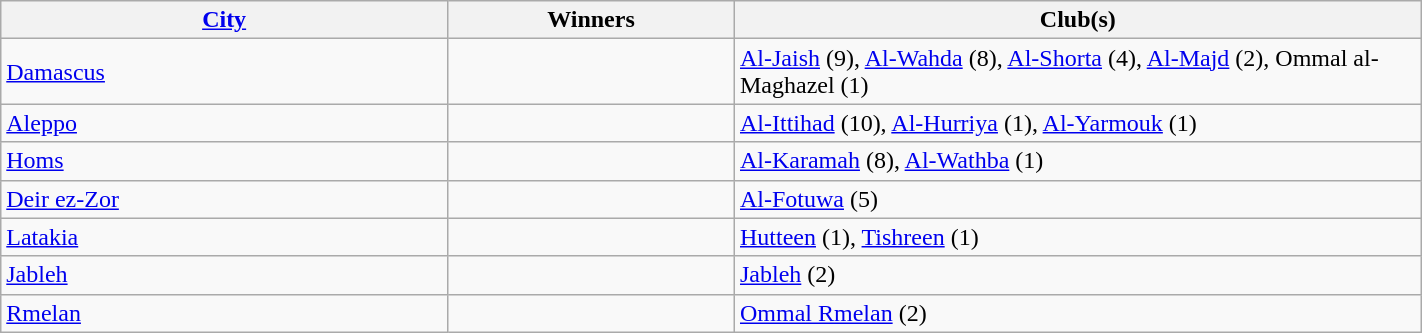<table class="wikitable sortable" style="width:75%;">
<tr>
<th width="95"><a href='#'>City</a></th>
<th width="10">Winners</th>
<th width="150">Club(s)</th>
</tr>
<tr>
<td><a href='#'>Damascus</a></td>
<td></td>
<td><a href='#'>Al-Jaish</a> (9), <a href='#'>Al-Wahda</a> (8), <a href='#'>Al-Shorta</a> (4), <a href='#'>Al-Majd</a> (2), Ommal al-Maghazel (1)</td>
</tr>
<tr>
<td><a href='#'>Aleppo</a></td>
<td></td>
<td><a href='#'>Al-Ittihad</a> (10), <a href='#'>Al-Hurriya</a> (1), <a href='#'>Al-Yarmouk</a> (1)</td>
</tr>
<tr>
<td><a href='#'>Homs</a></td>
<td></td>
<td><a href='#'>Al-Karamah</a> (8), <a href='#'>Al-Wathba</a> (1)</td>
</tr>
<tr>
<td><a href='#'>Deir ez-Zor</a></td>
<td></td>
<td><a href='#'>Al-Fotuwa</a> (5)</td>
</tr>
<tr>
<td><a href='#'>Latakia</a></td>
<td></td>
<td><a href='#'>Hutteen</a> (1), <a href='#'>Tishreen</a> (1)</td>
</tr>
<tr>
<td><a href='#'>Jableh</a></td>
<td></td>
<td><a href='#'>Jableh</a> (2)</td>
</tr>
<tr>
<td><a href='#'>Rmelan</a></td>
<td></td>
<td><a href='#'>Ommal Rmelan</a> (2)</td>
</tr>
</table>
